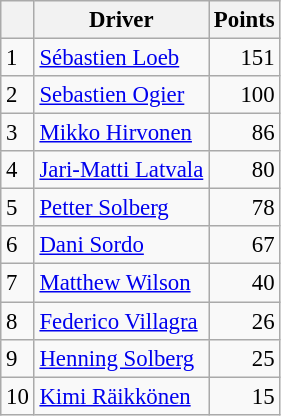<table class="wikitable" style="font-size: 95%;">
<tr>
<th></th>
<th>Driver</th>
<th>Points</th>
</tr>
<tr>
<td>1</td>
<td> <a href='#'>Sébastien Loeb</a></td>
<td align="right">151</td>
</tr>
<tr>
<td>2</td>
<td> <a href='#'>Sebastien Ogier</a></td>
<td align="right">100</td>
</tr>
<tr>
<td>3</td>
<td> <a href='#'>Mikko Hirvonen</a></td>
<td align="right">86</td>
</tr>
<tr>
<td>4</td>
<td> <a href='#'>Jari-Matti Latvala</a></td>
<td align="right">80</td>
</tr>
<tr>
<td>5</td>
<td> <a href='#'>Petter Solberg</a></td>
<td align="right">78</td>
</tr>
<tr>
<td>6</td>
<td> <a href='#'>Dani Sordo</a></td>
<td align="right">67</td>
</tr>
<tr>
<td>7</td>
<td> <a href='#'>Matthew Wilson</a></td>
<td align="right">40</td>
</tr>
<tr>
<td>8</td>
<td> <a href='#'>Federico Villagra</a></td>
<td align="right">26</td>
</tr>
<tr>
<td>9</td>
<td> <a href='#'>Henning Solberg</a></td>
<td align="right">25</td>
</tr>
<tr>
<td>10</td>
<td> <a href='#'>Kimi Räikkönen</a></td>
<td align="right">15</td>
</tr>
</table>
